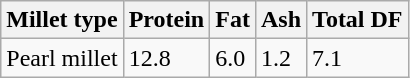<table class="wikitable">
<tr>
<th>Millet type</th>
<th>Protein</th>
<th>Fat</th>
<th>Ash</th>
<th>Total DF</th>
</tr>
<tr>
<td>Pearl millet</td>
<td>12.8</td>
<td>6.0</td>
<td>1.2</td>
<td>7.1</td>
</tr>
</table>
